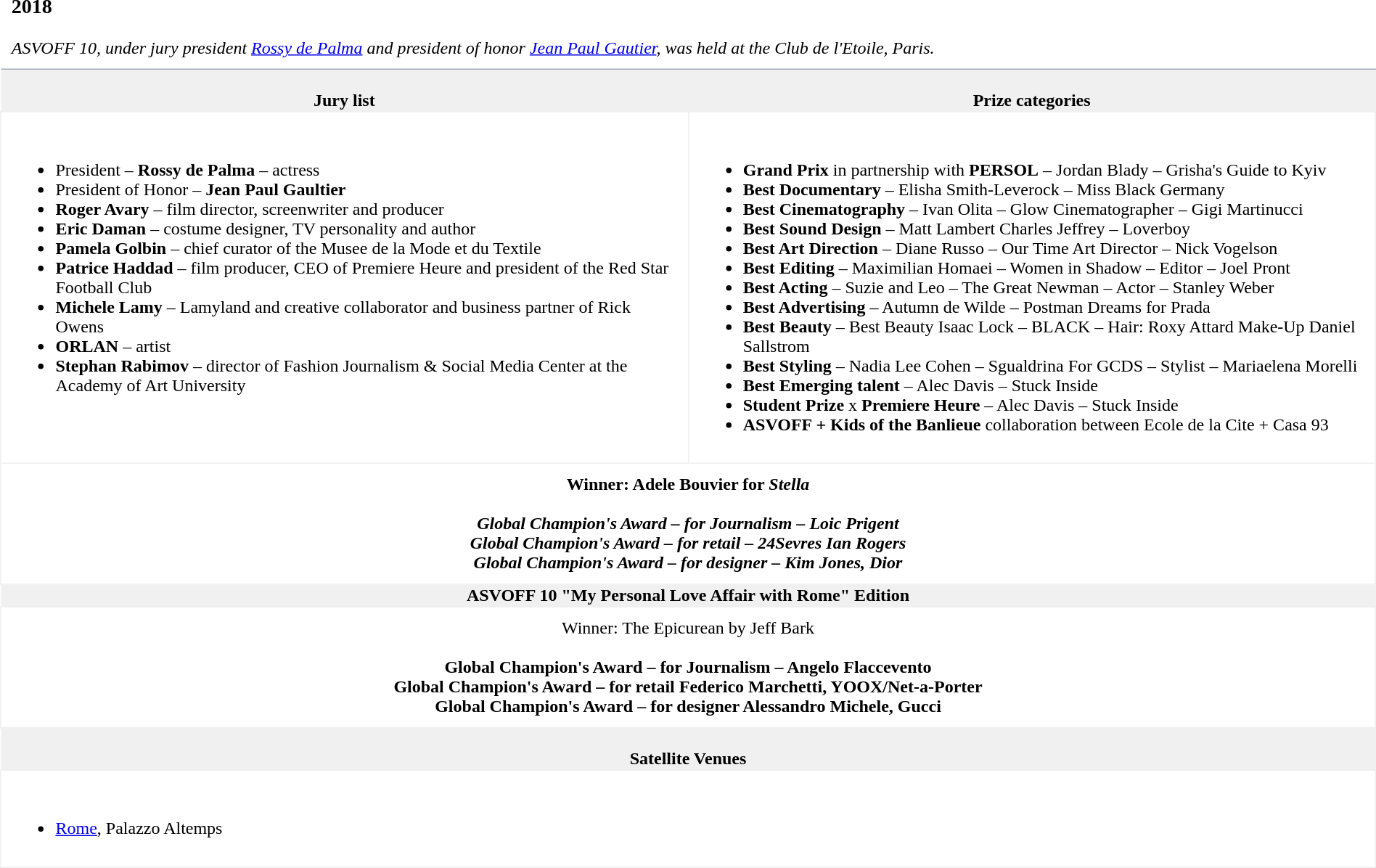<table style="border-collapse:collapse;width:100%;margin-bottom:25px;">
<tr>
<td colspan="2" style="padding:10px;vertical-align:top;border-bottom:1px solid #a2a9b1;"><br><h3>2018</h3><em>ASVOFF 10, under jury president <a href='#'>Rossy de Palma</a> and president of honor <a href='#'>Jean Paul Gautier</a>, was held at the Club de l'Etoile, Paris.</em></td>
</tr>
<tr>
<th style="text-align: center;width:50%;background-color:#f0f0f0;"><br><strong>Jury list</strong></th>
<th style="text-align: center;width:50%;background-color:#f0f0f0;"><br>Prize categories</th>
</tr>
<tr>
<td style="padding:10px;vertical-align:top;border:1px solid #f0f0f0;"><br><ul><li>President – <strong>Rossy de Palma</strong> – actress</li><li>President of Honor – <strong>Jean Paul Gaultier</strong></li><li><strong>Roger Avary</strong> – film director, screenwriter and producer</li><li><strong>Eric Daman</strong> – costume designer, TV personality and author</li><li><strong>Pamela Golbin</strong> – chief curator of the Musee de la Mode et du Textile</li><li><strong>Patrice Haddad</strong> – film producer, CEO of Premiere Heure and president of the Red Star Football Club</li><li><strong>Michele Lamy</strong> – Lamyland and creative collaborator and business partner of Rick Owens</li><li><strong>ORLAN</strong> – artist</li><li><strong>Stephan Rabimov</strong> – director of Fashion Journalism & Social Media Center at the Academy of Art University</li></ul></td>
<td style="padding:10px;vertical-align:top;border:1px solid #f0f0f0;"><br><ul><li><strong>Grand Prix</strong> in partnership with <strong>PERSOL</strong> – Jordan Blady – Grisha's Guide to Kyiv</li><li><strong>Best Documentary</strong> – Elisha Smith-Leverock – Miss Black Germany</li><li><strong>Best Cinematography</strong> – Ivan Olita – Glow Cinematographer – Gigi Martinucci</li><li><strong>Best Sound Design</strong> – Matt Lambert Charles Jeffrey – Loverboy</li><li><strong>Best Art Direction</strong> – Diane Russo – Our Time Art Director – Nick Vogelson</li><li><strong>Best Editing</strong> – Maximilian Homaei – Women in Shadow – Editor – Joel Pront</li><li><strong>Best Acting</strong> – Suzie and Leo – The Great Newman – Actor – Stanley Weber</li><li><strong>Best Advertising</strong> – Autumn de Wilde  – Postman Dreams for Prada</li><li><strong>Best Beauty</strong> – Best Beauty Isaac Lock  – BLACK – Hair: Roxy Attard Make-Up Daniel Sallstrom</li><li><strong>Best Styling</strong> – Nadia Lee Cohen  – Sgualdrina For GCDS – Stylist – Mariaelena Morelli</li><li><strong>Best Emerging talent</strong> – Alec Davis – Stuck Inside</li><li><strong>Student Prize</strong> x <strong>Premiere Heure</strong> – Alec Davis – Stuck Inside</li><li><strong>ASVOFF + Kids of the Banlieue</strong> collaboration between Ecole de la Cite + Casa 93</li></ul></td>
</tr>
<tr>
<td colspan="2" style="padding:10px;vertical-align:top;border:1px solid #f0f0f0;text-align:center;"><strong>Winner: Adele Bouvier for <em>Stella<strong><em><br><br>Global Champion's Award – for Journalism – Loic Prigent<br>
Global Champion's Award – for retail –  24Sevres Ian Rogers<br>
Global Champion's Award – for designer – Kim Jones, Dior</td>
</tr>
<tr>
<th colspan="2" style="background-color:#f0f0f0;"></strong>ASVOFF 10 "My Personal Love Affair with Rome" Edition<strong></th>
</tr>
<tr>
<td colspan="2" style="padding:10px;vertical-align:top;border:1px solid #f0f0f0;text-align:center;"></strong>Winner: The Epicurean by Jeff Bark<strong><br><br>Global Champion's Award – for Journalism – Angelo Flaccevento<br>
Global Champion's Award – for retail Federico Marchetti, YOOX/Net-a-Porter<br>
Global Champion's Award – for designer Alessandro Michele, Gucci</td>
</tr>
<tr>
<th colspan="2"  style="background-color:#f0f0f0;"><br></strong>Satellite Venues<strong></th>
</tr>
<tr>
<td colspan="2" style="padding:10px;vertical-align:top;border:1px solid #f0f0f0;"><br><ul><li><a href='#'>Rome</a>, Palazzo Altemps </li></ul></td>
</tr>
</table>
